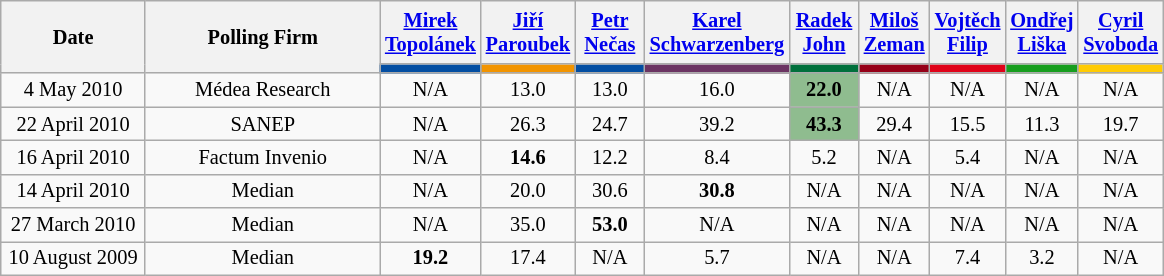<table class="wikitable" style="text-align:center; font-size:85%; line-height:16px;">
<tr style="height:42px;">
<th style="width:90px;" rowspan="2">Date</th>
<th style="width:150px;" rowspan="2">Polling Firm</th>
<th><a href='#'>Mirek Topolánek</a></th>
<th><a href='#'>Jiří Paroubek</a></th>
<th><a href='#'>Petr Nečas</a></th>
<th><a href='#'>Karel Schwarzenberg</a></th>
<th><a href='#'>Radek John</a></th>
<th><a href='#'>Miloš Zeman</a></th>
<th><a href='#'>Vojtěch Filip</a></th>
<th><a href='#'>Ondřej Liška</a></th>
<th><a href='#'>Cyril Svoboda</a></th>
</tr>
<tr>
<th style="color:inherit;background:#034EA2; width:40px;"></th>
<th style="color:inherit;background:#F29400; width:40px;"></th>
<th style="color:inherit;background:#034EA2; width:40px;"></th>
<th style="color:inherit;background:#6b3362; width:40px;"></th>
<th style="color:inherit;background:#00703C; width:40px;"></th>
<th style="color:inherit;background:#960018; width:40px;"></th>
<th style="color:inherit;background:#E00219; width:40px;"></th>
<th style="color:inherit;background:#179E1E; width:40px;"></th>
<th style="color:inherit;background:#FFCB03; width:40px;"></th>
</tr>
<tr>
<td>4 May 2010</td>
<td>Médea Research</td>
<td>N/A</td>
<td>13.0</td>
<td>13.0</td>
<td>16.0</td>
<td bgcolor=#8FBC8F><strong>22.0</strong></td>
<td>N/A</td>
<td>N/A</td>
<td>N/A</td>
<td>N/A</td>
</tr>
<tr>
<td>22 April 2010</td>
<td>SANEP</td>
<td>N/A</td>
<td>26.3</td>
<td>24.7</td>
<td>39.2</td>
<td bgcolor=#8FBC8F><strong>43.3</strong></td>
<td>29.4</td>
<td>15.5</td>
<td>11.3</td>
<td>19.7</td>
</tr>
<tr>
<td>16 April 2010</td>
<td>Factum Invenio</td>
<td>N/A</td>
<td><strong>14.6</strong></td>
<td>12.2</td>
<td>8.4</td>
<td>5.2</td>
<td>N/A</td>
<td>5.4</td>
<td>N/A</td>
<td>N/A</td>
</tr>
<tr>
<td>14 April 2010</td>
<td>Median</td>
<td>N/A</td>
<td>20.0</td>
<td>30.6</td>
<td><strong>30.8</strong></td>
<td>N/A</td>
<td>N/A</td>
<td>N/A</td>
<td>N/A</td>
<td>N/A</td>
</tr>
<tr>
<td>27 March 2010</td>
<td>Median</td>
<td>N/A</td>
<td>35.0</td>
<td><strong>53.0</strong></td>
<td>N/A</td>
<td>N/A</td>
<td>N/A</td>
<td>N/A</td>
<td>N/A</td>
<td>N/A</td>
</tr>
<tr>
<td>10 August 2009</td>
<td>Median</td>
<td><strong>19.2</strong></td>
<td>17.4</td>
<td>N/A</td>
<td>5.7</td>
<td>N/A</td>
<td>N/A</td>
<td>7.4</td>
<td>3.2</td>
<td>N/A</td>
</tr>
</table>
